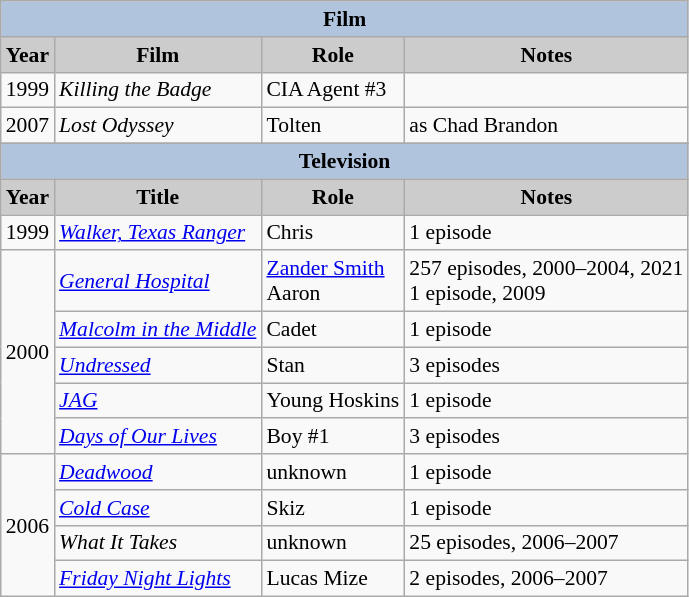<table class="wikitable" style="font-size:90%;">
<tr>
<th colspan=4 style="background:#B0C4DE;">Film</th>
</tr>
<tr align="center">
<th style="background: #CCCCCC;">Year</th>
<th style="background: #CCCCCC;">Film</th>
<th style="background: #CCCCCC;">Role</th>
<th style="background: #CCCCCC;">Notes</th>
</tr>
<tr>
<td>1999</td>
<td><em>Killing the Badge</em></td>
<td>CIA Agent #3</td>
<td></td>
</tr>
<tr>
<td>2007</td>
<td><em>Lost Odyssey</em></td>
<td>Tolten</td>
<td>as Chad Brandon</td>
</tr>
<tr>
</tr>
<tr align="center">
<th colspan=4 style="background:#B0C4DE;">Television</th>
</tr>
<tr align="center">
<th style="background: #CCCCCC;">Year</th>
<th style="background: #CCCCCC;">Title</th>
<th style="background: #CCCCCC;">Role</th>
<th style="background: #CCCCCC;">Notes</th>
</tr>
<tr>
<td>1999</td>
<td><em><a href='#'>Walker, Texas Ranger</a></em></td>
<td>Chris</td>
<td>1 episode</td>
</tr>
<tr>
<td rowspan=5>2000</td>
<td><em><a href='#'>General Hospital</a></em></td>
<td><a href='#'>Zander Smith</a><br>Aaron</td>
<td>257 episodes, 2000–2004, 2021<br>1 episode, 2009</td>
</tr>
<tr>
<td><em><a href='#'>Malcolm in the Middle</a></em></td>
<td>Cadet</td>
<td>1 episode</td>
</tr>
<tr>
<td><em><a href='#'>Undressed</a></em></td>
<td>Stan</td>
<td>3 episodes</td>
</tr>
<tr>
<td><em><a href='#'>JAG</a></em></td>
<td>Young Hoskins</td>
<td>1 episode</td>
</tr>
<tr>
<td><em><a href='#'>Days of Our Lives</a></em></td>
<td>Boy #1</td>
<td>3 episodes</td>
</tr>
<tr>
<td rowspan=4>2006</td>
<td><em><a href='#'>Deadwood</a></em></td>
<td>unknown</td>
<td>1 episode</td>
</tr>
<tr>
<td><em><a href='#'>Cold Case</a></em></td>
<td>Skiz</td>
<td>1 episode</td>
</tr>
<tr>
<td><em>What It Takes</em></td>
<td>unknown</td>
<td>25 episodes, 2006–2007</td>
</tr>
<tr>
<td><em><a href='#'>Friday Night Lights</a></em></td>
<td>Lucas Mize</td>
<td>2 episodes, 2006–2007</td>
</tr>
</table>
